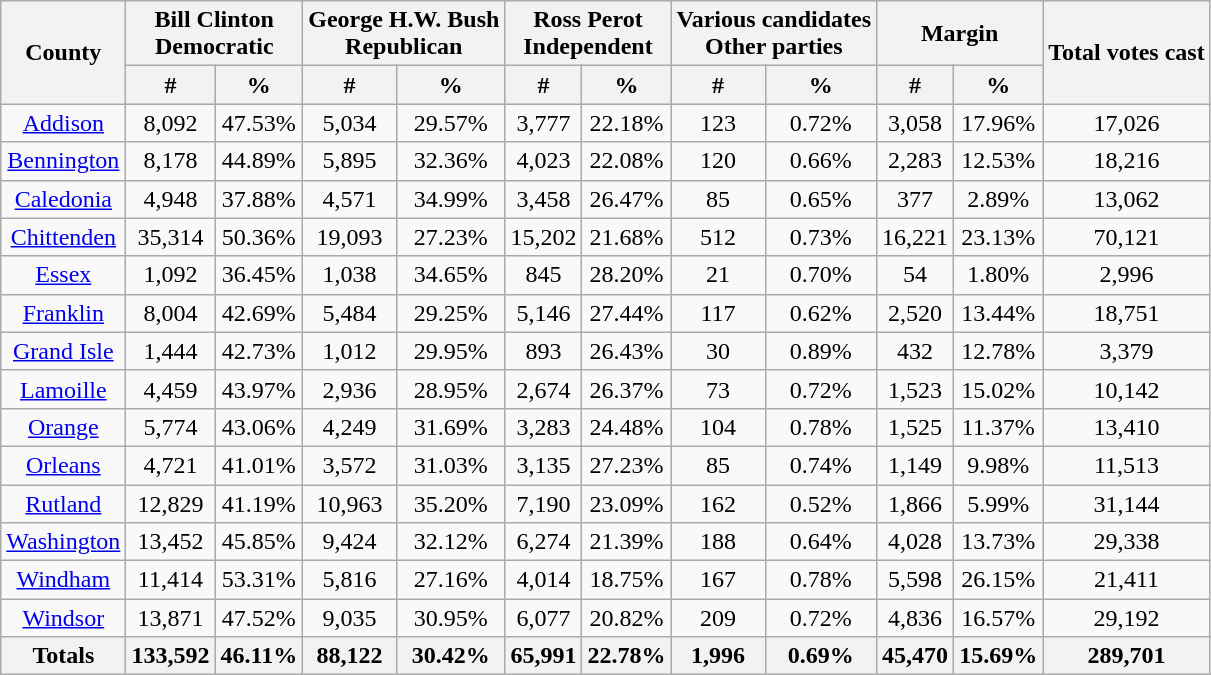<table class="wikitable sortable">
<tr>
<th rowspan="2">County</th>
<th colspan="2">Bill Clinton<br>Democratic</th>
<th colspan="2">George H.W. Bush<br>Republican</th>
<th colspan="2">Ross Perot<br>Independent</th>
<th colspan="2">Various candidates<br>Other parties</th>
<th colspan="2">Margin</th>
<th rowspan="2">Total votes cast</th>
</tr>
<tr bgcolor="lightgrey">
<th data-sort-type="number">#</th>
<th data-sort-type="number">%</th>
<th data-sort-type="number">#</th>
<th data-sort-type="number">%</th>
<th data-sort-type="number">#</th>
<th data-sort-type="number">%</th>
<th data-sort-type="number">#</th>
<th data-sort-type="number">%</th>
<th data-sort-type="number">#</th>
<th data-sort-type="number">%</th>
</tr>
<tr style="text-align:center;">
<td><a href='#'>Addison</a></td>
<td>8,092</td>
<td>47.53%</td>
<td>5,034</td>
<td>29.57%</td>
<td>3,777</td>
<td>22.18%</td>
<td>123</td>
<td>0.72%</td>
<td>3,058</td>
<td>17.96%</td>
<td>17,026</td>
</tr>
<tr style="text-align:center;">
<td><a href='#'>Bennington</a></td>
<td>8,178</td>
<td>44.89%</td>
<td>5,895</td>
<td>32.36%</td>
<td>4,023</td>
<td>22.08%</td>
<td>120</td>
<td>0.66%</td>
<td>2,283</td>
<td>12.53%</td>
<td>18,216</td>
</tr>
<tr style="text-align:center;">
<td><a href='#'>Caledonia</a></td>
<td>4,948</td>
<td>37.88%</td>
<td>4,571</td>
<td>34.99%</td>
<td>3,458</td>
<td>26.47%</td>
<td>85</td>
<td>0.65%</td>
<td>377</td>
<td>2.89%</td>
<td>13,062</td>
</tr>
<tr style="text-align:center;">
<td><a href='#'>Chittenden</a></td>
<td>35,314</td>
<td>50.36%</td>
<td>19,093</td>
<td>27.23%</td>
<td>15,202</td>
<td>21.68%</td>
<td>512</td>
<td>0.73%</td>
<td>16,221</td>
<td>23.13%</td>
<td>70,121</td>
</tr>
<tr style="text-align:center;">
<td><a href='#'>Essex</a></td>
<td>1,092</td>
<td>36.45%</td>
<td>1,038</td>
<td>34.65%</td>
<td>845</td>
<td>28.20%</td>
<td>21</td>
<td>0.70%</td>
<td>54</td>
<td>1.80%</td>
<td>2,996</td>
</tr>
<tr style="text-align:center;">
<td><a href='#'>Franklin</a></td>
<td>8,004</td>
<td>42.69%</td>
<td>5,484</td>
<td>29.25%</td>
<td>5,146</td>
<td>27.44%</td>
<td>117</td>
<td>0.62%</td>
<td>2,520</td>
<td>13.44%</td>
<td>18,751</td>
</tr>
<tr style="text-align:center;">
<td><a href='#'>Grand Isle</a></td>
<td>1,444</td>
<td>42.73%</td>
<td>1,012</td>
<td>29.95%</td>
<td>893</td>
<td>26.43%</td>
<td>30</td>
<td>0.89%</td>
<td>432</td>
<td>12.78%</td>
<td>3,379</td>
</tr>
<tr style="text-align:center;">
<td><a href='#'>Lamoille</a></td>
<td>4,459</td>
<td>43.97%</td>
<td>2,936</td>
<td>28.95%</td>
<td>2,674</td>
<td>26.37%</td>
<td>73</td>
<td>0.72%</td>
<td>1,523</td>
<td>15.02%</td>
<td>10,142</td>
</tr>
<tr style="text-align:center;">
<td><a href='#'>Orange</a></td>
<td>5,774</td>
<td>43.06%</td>
<td>4,249</td>
<td>31.69%</td>
<td>3,283</td>
<td>24.48%</td>
<td>104</td>
<td>0.78%</td>
<td>1,525</td>
<td>11.37%</td>
<td>13,410</td>
</tr>
<tr style="text-align:center;">
<td><a href='#'>Orleans</a></td>
<td>4,721</td>
<td>41.01%</td>
<td>3,572</td>
<td>31.03%</td>
<td>3,135</td>
<td>27.23%</td>
<td>85</td>
<td>0.74%</td>
<td>1,149</td>
<td>9.98%</td>
<td>11,513</td>
</tr>
<tr style="text-align:center;">
<td><a href='#'>Rutland</a></td>
<td>12,829</td>
<td>41.19%</td>
<td>10,963</td>
<td>35.20%</td>
<td>7,190</td>
<td>23.09%</td>
<td>162</td>
<td>0.52%</td>
<td>1,866</td>
<td>5.99%</td>
<td>31,144</td>
</tr>
<tr style="text-align:center;">
<td><a href='#'>Washington</a></td>
<td>13,452</td>
<td>45.85%</td>
<td>9,424</td>
<td>32.12%</td>
<td>6,274</td>
<td>21.39%</td>
<td>188</td>
<td>0.64%</td>
<td>4,028</td>
<td>13.73%</td>
<td>29,338</td>
</tr>
<tr style="text-align:center;">
<td><a href='#'>Windham</a></td>
<td>11,414</td>
<td>53.31%</td>
<td>5,816</td>
<td>27.16%</td>
<td>4,014</td>
<td>18.75%</td>
<td>167</td>
<td>0.78%</td>
<td>5,598</td>
<td>26.15%</td>
<td>21,411</td>
</tr>
<tr style="text-align:center;">
<td><a href='#'>Windsor</a></td>
<td>13,871</td>
<td>47.52%</td>
<td>9,035</td>
<td>30.95%</td>
<td>6,077</td>
<td>20.82%</td>
<td>209</td>
<td>0.72%</td>
<td>4,836</td>
<td>16.57%</td>
<td>29,192</td>
</tr>
<tr style="text-align:center;">
<th>Totals</th>
<th>133,592</th>
<th>46.11%</th>
<th>88,122</th>
<th>30.42%</th>
<th>65,991</th>
<th>22.78%</th>
<th>1,996</th>
<th>0.69%</th>
<th>45,470</th>
<th>15.69%</th>
<th>289,701</th>
</tr>
</table>
